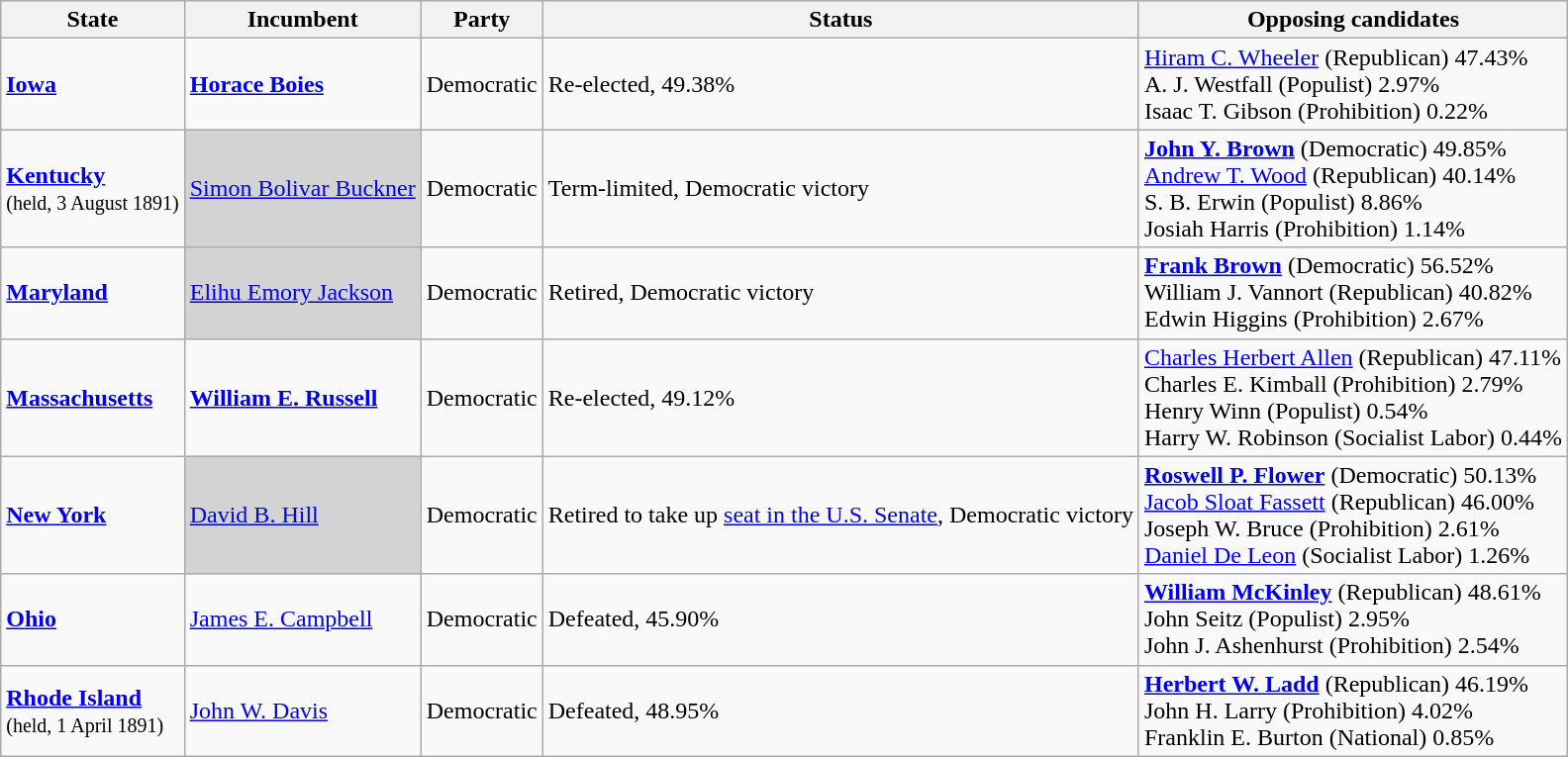<table class="wikitable">
<tr>
<th>State</th>
<th>Incumbent</th>
<th>Party</th>
<th>Status</th>
<th>Opposing candidates</th>
</tr>
<tr>
<td><strong><a href='#'>Iowa</a></strong></td>
<td><strong><a href='#'>Horace Boies</a></strong></td>
<td>Democratic</td>
<td>Re-elected, 49.38%</td>
<td><a href='#'>Hiram C. Wheeler</a> (Republican) 47.43%<br>A. J. Westfall (Populist) 2.97%<br>Isaac T. Gibson (Prohibition) 0.22%<br></td>
</tr>
<tr>
<td><strong><a href='#'>Kentucky</a></strong><br><small>(held, 3 August 1891)</small></td>
<td bgcolor="lightgrey"><a href='#'>Simon Bolivar Buckner</a></td>
<td>Democratic</td>
<td>Term-limited, Democratic victory</td>
<td><strong><a href='#'>John Y. Brown</a></strong> (Democratic) 49.85%<br><a href='#'>Andrew T. Wood</a> (Republican) 40.14%<br>S. B. Erwin (Populist) 8.86%<br>Josiah Harris (Prohibition) 1.14%<br></td>
</tr>
<tr>
<td><strong><a href='#'>Maryland</a></strong></td>
<td bgcolor="lightgrey"><a href='#'>Elihu Emory Jackson</a></td>
<td>Democratic</td>
<td>Retired, Democratic victory</td>
<td><strong><a href='#'>Frank Brown</a></strong> (Democratic) 56.52%<br>William J. Vannort (Republican) 40.82%<br>Edwin Higgins (Prohibition) 2.67%<br></td>
</tr>
<tr>
<td><strong><a href='#'>Massachusetts</a></strong></td>
<td><strong><a href='#'>William E. Russell</a></strong></td>
<td>Democratic</td>
<td>Re-elected, 49.12%</td>
<td><a href='#'>Charles Herbert Allen</a> (Republican) 47.11%<br>Charles E. Kimball (Prohibition) 2.79%<br>Henry Winn (Populist) 0.54%<br>Harry W. Robinson (Socialist Labor) 0.44%<br></td>
</tr>
<tr>
<td><strong><a href='#'>New York</a></strong></td>
<td bgcolor="lightgrey"><a href='#'>David B. Hill</a></td>
<td>Democratic</td>
<td>Retired to take up <a href='#'>seat in the U.S. Senate</a>, Democratic victory</td>
<td><strong><a href='#'>Roswell P. Flower</a></strong> (Democratic) 50.13%<br><a href='#'>Jacob Sloat Fassett</a> (Republican) 46.00%<br>Joseph W. Bruce (Prohibition) 2.61%<br><a href='#'>Daniel De Leon</a> (Socialist Labor) 1.26%<br></td>
</tr>
<tr>
<td><strong><a href='#'>Ohio</a></strong></td>
<td><a href='#'>James E. Campbell</a></td>
<td>Democratic</td>
<td>Defeated, 45.90%</td>
<td><strong><a href='#'>William McKinley</a></strong> (Republican) 48.61%<br>John Seitz (Populist) 2.95%<br>John J. Ashenhurst (Prohibition) 2.54%<br></td>
</tr>
<tr>
<td><strong><a href='#'>Rhode Island</a></strong><br><small>(held, 1 April 1891)</small></td>
<td><a href='#'>John W. Davis</a></td>
<td>Democratic</td>
<td>Defeated, 48.95%</td>
<td><strong><a href='#'>Herbert W. Ladd</a></strong> (Republican) 46.19%<br>John H. Larry (Prohibition) 4.02%<br>Franklin E. Burton (National) 0.85%<br></td>
</tr>
</table>
